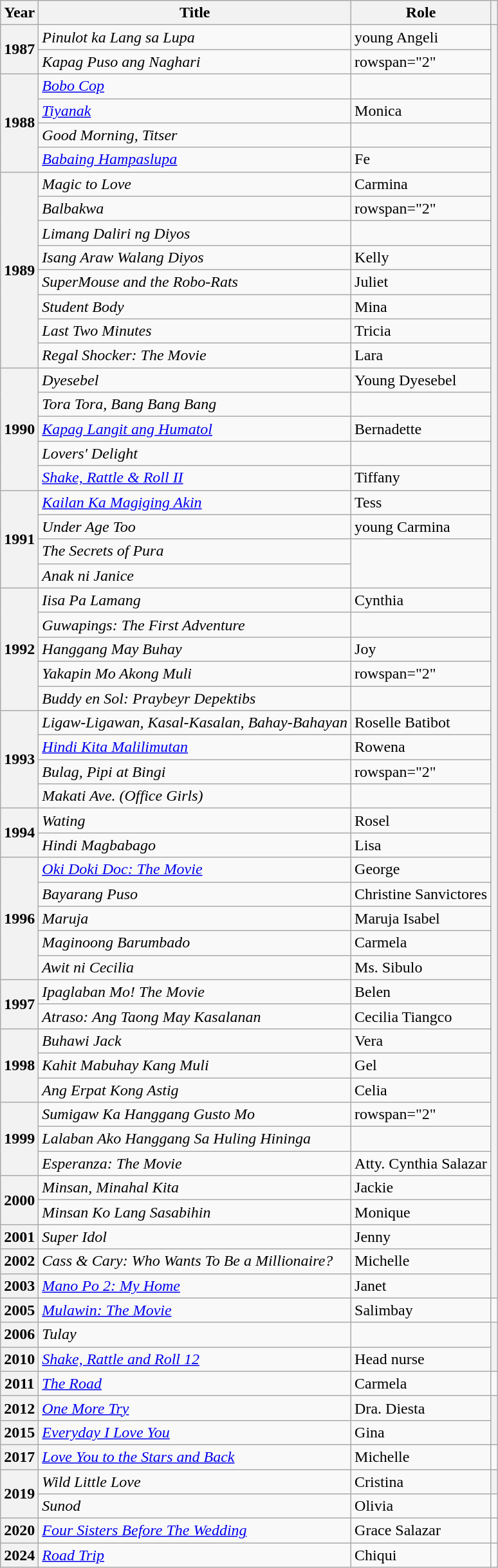<table class="wikitable sortable plainrowheaders">
<tr>
<th scope="col">Year</th>
<th scope="col">Title</th>
<th scope="col">Role</th>
<th scope="col"></th>
</tr>
<tr>
<th scope="row" rowspan="2">1987</th>
<td><em>Pinulot ka Lang sa Lupa</em></td>
<td>young Angeli</td>
<th rowspan="52" style="text-align: center;"></th>
</tr>
<tr>
<td><em>Kapag Puso ang Naghari</em></td>
<td>rowspan="2" </td>
</tr>
<tr>
<th scope="row" rowspan="4">1988</th>
<td><em><a href='#'>Bobo Cop</a></em></td>
</tr>
<tr>
<td><em><a href='#'>Tiyanak</a></em></td>
<td>Monica</td>
</tr>
<tr>
<td><em>Good Morning, Titser</em></td>
<td></td>
</tr>
<tr>
<td><em><a href='#'>Babaing Hampaslupa</a></em></td>
<td>Fe</td>
</tr>
<tr>
<th scope="row" rowspan="8">1989</th>
<td><em>Magic to Love</em></td>
<td>Carmina</td>
</tr>
<tr>
<td><em>Balbakwa</em></td>
<td>rowspan="2" </td>
</tr>
<tr>
<td><em>Limang Daliri ng Diyos</em></td>
</tr>
<tr>
<td><em>Isang Araw Walang Diyos</em></td>
<td>Kelly</td>
</tr>
<tr>
<td><em>SuperMouse and the Robo-Rats</em></td>
<td>Juliet</td>
</tr>
<tr>
<td><em>Student Body</em></td>
<td>Mina</td>
</tr>
<tr>
<td><em>Last Two Minutes</em></td>
<td>Tricia</td>
</tr>
<tr>
<td><em>Regal Shocker: The Movie</em></td>
<td>Lara</td>
</tr>
<tr>
<th scope="row" rowspan="5">1990</th>
<td><em>Dyesebel</em> </td>
<td>Young Dyesebel</td>
</tr>
<tr>
<td><em>Tora Tora, Bang Bang Bang</em> </td>
<td></td>
</tr>
<tr>
<td><em><a href='#'>Kapag Langit ang Humatol</a></em></td>
<td>Bernadette</td>
</tr>
<tr>
<td><em>Lovers' Delight</em> </td>
<td></td>
</tr>
<tr>
<td><em><a href='#'>Shake, Rattle & Roll II</a></em> </td>
<td>Tiffany</td>
</tr>
<tr>
<th scope="row" rowspan="4">1991</th>
<td><em><a href='#'>Kailan Ka Magiging Akin</a></em></td>
<td>Tess</td>
</tr>
<tr>
<td><em>Under Age Too</em></td>
<td>young Carmina</td>
</tr>
<tr>
<td><em>The Secrets of Pura</em></td>
<td rowspan="2"></td>
</tr>
<tr>
<td><em>Anak ni Janice</em></td>
</tr>
<tr>
<th scope="row" rowspan="5">1992</th>
<td><em>Iisa Pa Lamang</em></td>
<td>Cynthia</td>
</tr>
<tr>
<td><em>Guwapings: The First Adventure</em></td>
<td></td>
</tr>
<tr>
<td><em>Hanggang May Buhay</em></td>
<td>Joy</td>
</tr>
<tr>
<td><em>Yakapin Mo Akong Muli</em></td>
<td>rowspan="2" </td>
</tr>
<tr>
<td><em>Buddy en Sol: Praybeyr Depektibs</em></td>
</tr>
<tr>
<th scope="row" rowspan="4">1993</th>
<td><em>Ligaw-Ligawan, Kasal-Kasalan, Bahay-Bahayan</em></td>
<td>Roselle Batibot</td>
</tr>
<tr>
<td><em><a href='#'>Hindi Kita Malilimutan</a></em></td>
<td>Rowena</td>
</tr>
<tr>
<td><em>Bulag, Pipi at Bingi</em></td>
<td>rowspan="2" </td>
</tr>
<tr>
<td><em>Makati Ave. (Office Girls)</em></td>
</tr>
<tr>
<th scope="row" rowspan="2">1994</th>
<td><em>Wating</em></td>
<td>Rosel</td>
</tr>
<tr>
<td><em>Hindi Magbabago</em></td>
<td>Lisa</td>
</tr>
<tr>
<th scope="row" rowspan="5">1996</th>
<td><em><a href='#'>Oki Doki Doc: The Movie</a></em></td>
<td>George</td>
</tr>
<tr>
<td><em>Bayarang Puso</em></td>
<td>Christine Sanvictores</td>
</tr>
<tr>
<td><em>Maruja</em></td>
<td>Maruja Isabel</td>
</tr>
<tr>
<td><em>Maginoong Barumbado</em></td>
<td>Carmela</td>
</tr>
<tr>
<td><em>Awit ni Cecilia</em></td>
<td>Ms. Sibulo</td>
</tr>
<tr>
<th scope="row" rowspan="2">1997</th>
<td><em>Ipaglaban Mo! The Movie</em></td>
<td>Belen</td>
</tr>
<tr>
<td><em>Atraso: Ang Taong May Kasalanan</em></td>
<td>Cecilia Tiangco</td>
</tr>
<tr>
<th scope="row" rowspan="3">1998</th>
<td><em>Buhawi Jack</em></td>
<td>Vera</td>
</tr>
<tr>
<td><em>Kahit Mabuhay Kang Muli</em></td>
<td>Gel</td>
</tr>
<tr>
<td><em>Ang Erpat Kong Astig</em></td>
<td>Celia</td>
</tr>
<tr>
<th scope="row" rowspan="3">1999</th>
<td><em>Sumigaw Ka Hanggang Gusto Mo</em></td>
<td>rowspan="2" </td>
</tr>
<tr>
<td><em>Lalaban Ako Hanggang Sa Huling Hininga</em></td>
</tr>
<tr>
<td><em>Esperanza: The Movie</em></td>
<td>Atty. Cynthia Salazar</td>
</tr>
<tr>
<th scope="row" rowspan="2">2000</th>
<td><em>Minsan, Minahal Kita</em></td>
<td>Jackie</td>
</tr>
<tr>
<td><em>Minsan Ko Lang Sasabihin</em></td>
<td>Monique</td>
</tr>
<tr>
<th scope="row">2001</th>
<td><em>Super Idol</em></td>
<td>Jenny</td>
</tr>
<tr>
<th scope="row">2002</th>
<td><em>Cass & Cary: Who Wants To Be a Millionaire?</em></td>
<td>Michelle</td>
</tr>
<tr>
<th scope="row">2003</th>
<td><em><a href='#'>Mano Po 2: My Home</a></em></td>
<td>Janet</td>
</tr>
<tr>
<th scope="row">2005</th>
<td><em><a href='#'>Mulawin: The Movie</a></em></td>
<td>Salimbay</td>
<td style="text-align: center;"></td>
</tr>
<tr>
<th scope="row">2006</th>
<td><em>Tulay</em></td>
<td></td>
<th rowspan="2" style="text-align: center;"></th>
</tr>
<tr>
<th scope="row">2010</th>
<td><em><a href='#'>Shake, Rattle and Roll 12</a></em></td>
<td>Head nurse</td>
</tr>
<tr>
<th scope="row">2011</th>
<td><em><a href='#'>The Road</a></em></td>
<td>Carmela</td>
<td style="text-align: center;"></td>
</tr>
<tr>
<th scope="row">2012</th>
<td><em><a href='#'>One More Try</a></em></td>
<td>Dra. Diesta</td>
<th rowspan="2" style="text-align: center;"></th>
</tr>
<tr>
<th scope="row">2015</th>
<td><em><a href='#'>Everyday I Love You</a></em></td>
<td>Gina</td>
</tr>
<tr>
<th scope="row">2017</th>
<td><em><a href='#'>Love You to the Stars and Back</a></em></td>
<td>Michelle</td>
<td style="text-align: center;"></td>
</tr>
<tr>
<th scope="row" rowspan="2">2019</th>
<td><em>Wild Little Love</em></td>
<td>Cristina</td>
<th style="text-align: center;"></th>
</tr>
<tr>
<td><em>Sunod</em></td>
<td>Olivia</td>
<td style="text-align: center;"></td>
</tr>
<tr>
<th scope="row">2020</th>
<td><em><a href='#'>Four Sisters Before The Wedding</a></em></td>
<td>Grace Salazar</td>
<td style="text-align: center;"></td>
</tr>
<tr>
<th scope="row">2024</th>
<td><em><a href='#'>Road Trip</a></em></td>
<td>Chiqui</td>
<td></td>
</tr>
</table>
